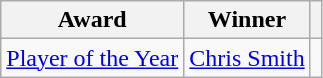<table class="wikitable">
<tr>
<th>Award</th>
<th>Winner</th>
<th></th>
</tr>
<tr>
<td><a href='#'>Player of the Year</a></td>
<td> <a href='#'>Chris Smith</a></td>
<td></td>
</tr>
</table>
